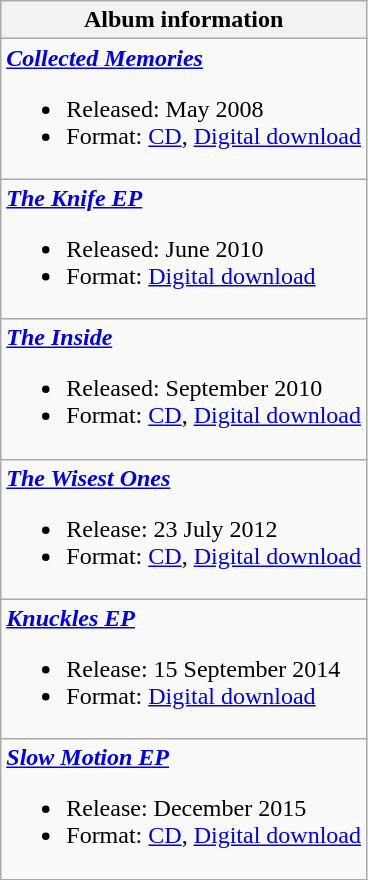<table class="wikitable">
<tr>
<th><strong>Album information</strong></th>
</tr>
<tr>
<td><strong><em><a href='#'>Collected Memories</a></em></strong><br><ul><li>Released: May 2008</li><li>Format: <a href='#'>CD</a>, <a href='#'>Digital download</a></li></ul></td>
</tr>
<tr>
<td><strong><em><a href='#'>The Knife EP</a></em></strong><br><ul><li>Released: June 2010</li><li>Format: <a href='#'>Digital download</a></li></ul></td>
</tr>
<tr>
<td><strong><em><a href='#'>The Inside</a></em></strong><br><ul><li>Released: September 2010</li><li>Format: <a href='#'>CD</a>, <a href='#'>Digital download</a></li></ul></td>
</tr>
<tr>
<td><strong><em><a href='#'>The Wisest Ones</a></em></strong><br><ul><li>Release: 23 July 2012</li><li>Format: <a href='#'>CD</a>, <a href='#'>Digital download</a></li></ul></td>
</tr>
<tr>
<td><strong><em><a href='#'>Knuckles EP</a></em></strong><br><ul><li>Release: 15 September 2014</li><li>Format: <a href='#'>Digital download</a></li></ul></td>
</tr>
<tr>
<td><strong><em><a href='#'>Slow Motion EP</a></em></strong><br><ul><li>Release: December 2015</li><li>Format: <a href='#'>CD</a>, <a href='#'>Digital download</a></li></ul></td>
</tr>
</table>
